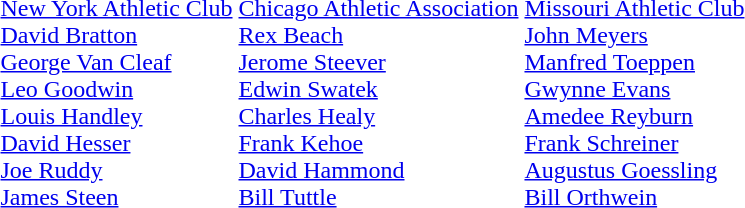<table>
<tr valign=top>
<td><br><a href='#'>New York Athletic Club</a><br><a href='#'>David Bratton</a> <br> <a href='#'>George Van Cleaf</a> <br> <a href='#'>Leo Goodwin</a> <br> <a href='#'>Louis Handley</a> <br> <a href='#'>David Hesser</a> <br> <a href='#'>Joe Ruddy</a> <br> <a href='#'>James Steen</a></td>
<td><br><a href='#'>Chicago Athletic Association</a><br><a href='#'>Rex Beach</a> <br> <a href='#'>Jerome Steever</a> <br> <a href='#'>Edwin Swatek</a> <br> <a href='#'>Charles Healy</a> <br> <a href='#'>Frank Kehoe</a> <br> <a href='#'>David Hammond</a> <br> <a href='#'>Bill Tuttle</a></td>
<td> <br> <a href='#'>Missouri Athletic Club</a><br><a href='#'>John Meyers</a> <br> <a href='#'>Manfred Toeppen</a> <br> <a href='#'>Gwynne Evans</a> <br> <a href='#'>Amedee Reyburn</a> <br> <a href='#'>Frank Schreiner</a> <br> <a href='#'>Augustus Goessling</a> <br> <a href='#'>Bill Orthwein</a></td>
</tr>
</table>
